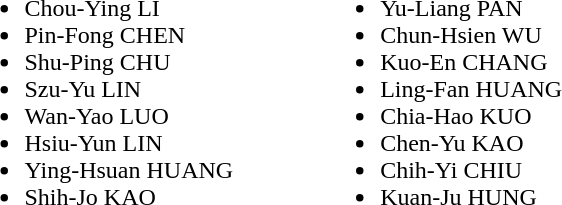<table>
<tr>
<td valign="top"><br><ul><li>Chou-Ying LI</li><li>Pin-Fong CHEN</li><li>Shu-Ping CHU</li><li>Szu-Yu LIN</li><li>Wan-Yao LUO</li><li>Hsiu-Yun LIN</li><li>Ying-Hsuan HUANG</li><li>Shih-Jo KAO</li></ul></td>
<td width="50"> </td>
<td valign="top"><br><ul><li>Yu-Liang PAN</li><li>Chun-Hsien WU</li><li>Kuo-En CHANG</li><li>Ling-Fan HUANG</li><li>Chia-Hao KUO</li><li>Chen-Yu KAO</li><li>Chih-Yi CHIU</li><li>Kuan-Ju HUNG</li></ul></td>
</tr>
</table>
